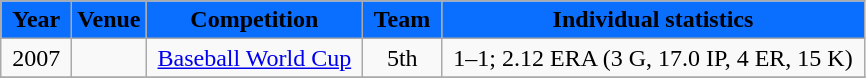<table class="wikitable">
<tr>
<th style="background:#0A6EFF"><span>Year</span></th>
<th style="background:#0A6EFF"><span>Venue</span></th>
<th style="background:#0A6EFF"><span>Competition</span></th>
<th style="background:#0A6EFF"><span> Team </span></th>
<th style="background:#0A6EFF"><span>Individual statistics</span></th>
</tr>
<tr>
<td> 2007 </td>
<td>  </td>
<td> <a href='#'>Baseball World Cup</a> </td>
<td style="text-align:center">5th</td>
<td> 1–1; 2.12 ERA (3 G, 17.0 IP, 4 ER, 15 K) </td>
</tr>
<tr>
</tr>
</table>
